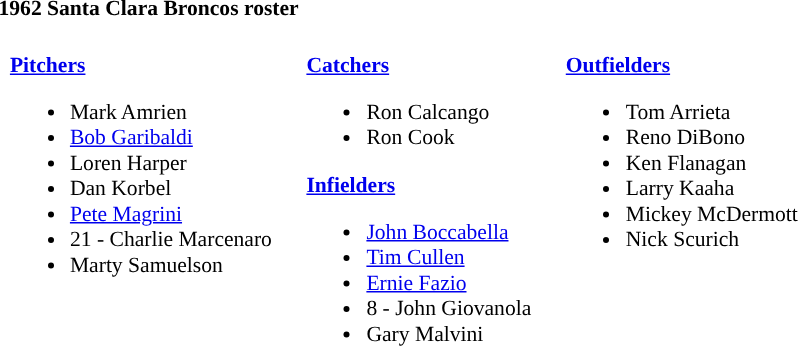<table class="toccolours" style="text-align: left; font-size:90%;">
<tr>
<th colspan="9">1962 Santa Clara Broncos roster</th>
</tr>
<tr>
<td width="03"> </td>
<td valign="top"><br><strong><a href='#'>Pitchers</a></strong><ul><li>Mark Amrien</li><li><a href='#'>Bob Garibaldi</a></li><li>Loren Harper</li><li>Dan Korbel</li><li><a href='#'>Pete Magrini</a></li><li>21 - Charlie Marcenaro</li><li>Marty Samuelson</li></ul></td>
<td width="15"> </td>
<td valign="top"><br><strong><a href='#'>Catchers</a></strong><ul><li>Ron Calcango</li><li>Ron Cook</li></ul><strong><a href='#'>Infielders</a></strong><ul><li><a href='#'>John Boccabella</a></li><li><a href='#'>Tim Cullen</a></li><li><a href='#'>Ernie Fazio</a></li><li>8 - John Giovanola</li><li>Gary Malvini</li></ul></td>
<td width="15"> </td>
<td valign="top"><br><strong><a href='#'>Outfielders</a></strong><ul><li>Tom Arrieta</li><li>Reno DiBono</li><li>Ken Flanagan</li><li>Larry Kaaha</li><li>Mickey McDermott</li><li>Nick Scurich</li></ul></td>
</tr>
</table>
